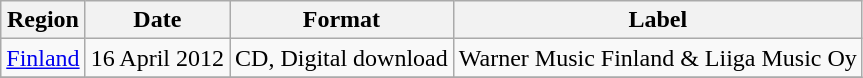<table class=wikitable>
<tr>
<th>Region</th>
<th>Date</th>
<th>Format</th>
<th>Label</th>
</tr>
<tr>
<td><a href='#'>Finland</a></td>
<td>16 April 2012</td>
<td>CD, Digital download</td>
<td>Warner Music Finland & Liiga Music Oy</td>
</tr>
<tr>
</tr>
</table>
